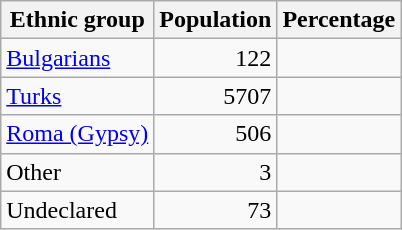<table class="wikitable sortable">
<tr>
<th>Ethnic group</th>
<th>Population</th>
<th>Percentage</th>
</tr>
<tr>
<td><a href='#'>Bulgarians</a></td>
<td align="right">122</td>
<td align="right"></td>
</tr>
<tr>
<td><a href='#'>Turks</a></td>
<td align="right">5707</td>
<td align="right"></td>
</tr>
<tr>
<td><a href='#'>Roma (Gypsy)</a></td>
<td align="right">506</td>
<td align="right"></td>
</tr>
<tr>
<td>Other</td>
<td align="right">3</td>
<td align="right"></td>
</tr>
<tr>
<td>Undeclared</td>
<td align="right">73</td>
<td align="right"></td>
</tr>
</table>
